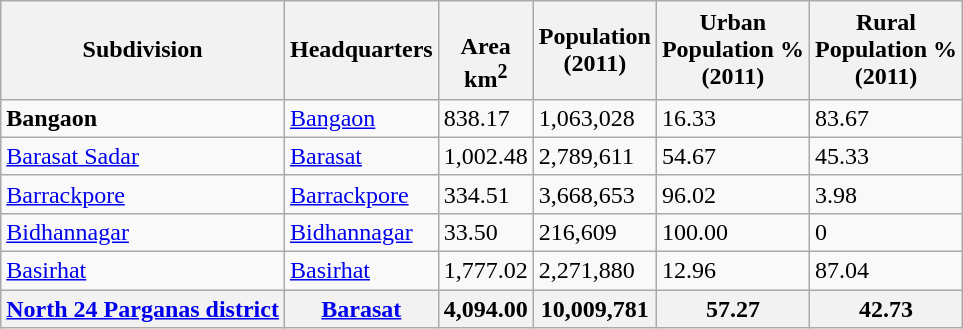<table class="wikitable sortable">
<tr>
<th>Subdivision</th>
<th>Headquarters</th>
<th><br>Area<br>km<sup>2</sup></th>
<th>Population<br>(2011)</th>
<th>Urban<br>Population %<br>(2011)</th>
<th>Rural<br> Population % <br>(2011)</th>
</tr>
<tr>
<td><strong>Bangaon</strong></td>
<td><a href='#'>Bangaon</a></td>
<td>838.17</td>
<td>1,063,028</td>
<td>16.33</td>
<td>83.67</td>
</tr>
<tr>
<td><a href='#'>Barasat Sadar</a></td>
<td><a href='#'>Barasat</a></td>
<td>1,002.48</td>
<td>2,789,611</td>
<td>54.67</td>
<td>45.33</td>
</tr>
<tr>
<td><a href='#'>Barrackpore</a></td>
<td><a href='#'>Barrackpore</a></td>
<td>334.51</td>
<td>3,668,653</td>
<td>96.02</td>
<td>3.98</td>
</tr>
<tr>
<td><a href='#'>Bidhannagar</a></td>
<td><a href='#'>Bidhannagar</a></td>
<td>33.50</td>
<td>216,609</td>
<td>100.00</td>
<td>0</td>
</tr>
<tr>
<td><a href='#'>Basirhat</a></td>
<td><a href='#'>Basirhat</a></td>
<td>1,777.02</td>
<td>2,271,880</td>
<td>12.96</td>
<td>87.04</td>
</tr>
<tr>
<th><a href='#'>North 24 Parganas district</a></th>
<th><a href='#'>Barasat</a></th>
<th>4,094.00</th>
<th>10,009,781</th>
<th>57.27</th>
<th>42.73</th>
</tr>
</table>
